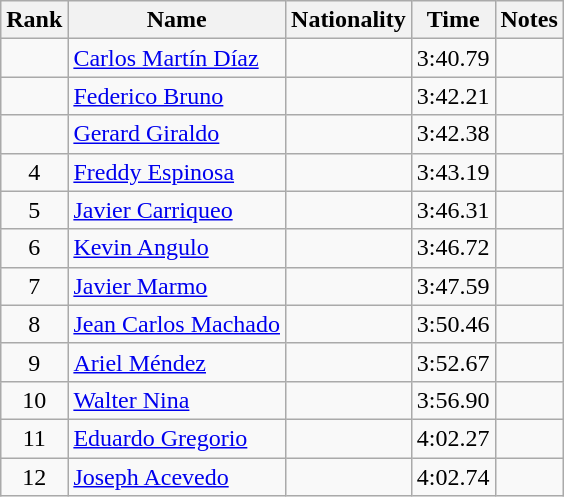<table class="wikitable sortable" style="text-align:center">
<tr>
<th>Rank</th>
<th>Name</th>
<th>Nationality</th>
<th>Time</th>
<th>Notes</th>
</tr>
<tr>
<td align=center></td>
<td align=left><a href='#'>Carlos Martín Díaz</a></td>
<td align=left></td>
<td>3:40.79</td>
<td></td>
</tr>
<tr>
<td align=center></td>
<td align=left><a href='#'>Federico Bruno</a></td>
<td align=left></td>
<td>3:42.21</td>
<td></td>
</tr>
<tr>
<td align=center></td>
<td align=left><a href='#'>Gerard Giraldo</a></td>
<td align=left></td>
<td>3:42.38</td>
<td></td>
</tr>
<tr>
<td align=center>4</td>
<td align=left><a href='#'>Freddy Espinosa</a></td>
<td align=left></td>
<td>3:43.19</td>
<td></td>
</tr>
<tr>
<td align=center>5</td>
<td align=left><a href='#'>Javier Carriqueo</a></td>
<td align=left></td>
<td>3:46.31</td>
<td></td>
</tr>
<tr>
<td align=center>6</td>
<td align=left><a href='#'>Kevin Angulo</a></td>
<td align=left></td>
<td>3:46.72</td>
<td></td>
</tr>
<tr>
<td align=center>7</td>
<td align=left><a href='#'>Javier Marmo</a></td>
<td align=left></td>
<td>3:47.59</td>
<td></td>
</tr>
<tr>
<td align=center>8</td>
<td align=left><a href='#'>Jean Carlos Machado</a></td>
<td align=left></td>
<td>3:50.46</td>
<td></td>
</tr>
<tr>
<td align=center>9</td>
<td align=left><a href='#'>Ariel Méndez</a></td>
<td align=left></td>
<td>3:52.67</td>
<td></td>
</tr>
<tr>
<td align=center>10</td>
<td align=left><a href='#'>Walter Nina</a></td>
<td align=left></td>
<td>3:56.90</td>
<td></td>
</tr>
<tr>
<td align=center>11</td>
<td align=left><a href='#'>Eduardo Gregorio</a></td>
<td align=left></td>
<td>4:02.27</td>
<td></td>
</tr>
<tr>
<td align=center>12</td>
<td align=left><a href='#'>Joseph Acevedo</a></td>
<td align=left></td>
<td>4:02.74</td>
<td></td>
</tr>
</table>
